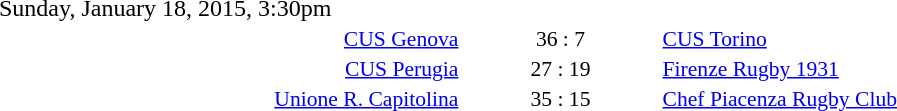<table style="width:70%;" cellspacing="1">
<tr>
<th width=35%></th>
<th width=15%></th>
<th></th>
</tr>
<tr>
<td>Sunday, January 18, 2015, 3:30pm</td>
</tr>
<tr style=font-size:90%>
<td align=right><a href='#'>CUS Genova</a></td>
<td align=center>36 : 7</td>
<td><a href='#'>CUS Torino</a></td>
</tr>
<tr style=font-size:90%>
<td align=right><a href='#'>CUS Perugia</a></td>
<td align=center>27 : 19</td>
<td><a href='#'>Firenze Rugby 1931</a></td>
</tr>
<tr style=font-size:90%>
<td align=right><a href='#'>Unione R. Capitolina</a></td>
<td align=center>35 : 15</td>
<td><a href='#'>Chef Piacenza Rugby Club</a></td>
</tr>
</table>
